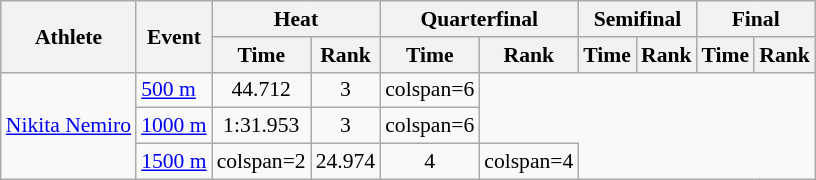<table class=wikitable style=font-size:90%;text-align:center>
<tr>
<th rowspan="2">Athlete</th>
<th rowspan="2">Event</th>
<th colspan="2">Heat</th>
<th colspan="2">Quarterfinal</th>
<th colspan="2">Semifinal</th>
<th colspan="2">Final</th>
</tr>
<tr>
<th>Time</th>
<th>Rank</th>
<th>Time</th>
<th>Rank</th>
<th>Time</th>
<th>Rank</th>
<th>Time</th>
<th>Rank</th>
</tr>
<tr>
<td align=left rowspan=3><a href='#'>Nikita Nemiro</a></td>
<td align=left><a href='#'>500 m</a></td>
<td>44.712</td>
<td>3</td>
<td>colspan=6 </td>
</tr>
<tr>
<td align=left><a href='#'>1000 m</a></td>
<td>1:31.953</td>
<td>3</td>
<td>colspan=6 </td>
</tr>
<tr>
<td align=left><a href='#'>1500 m</a></td>
<td>colspan=2 </td>
<td>24.974</td>
<td>4</td>
<td>colspan=4 </td>
</tr>
</table>
